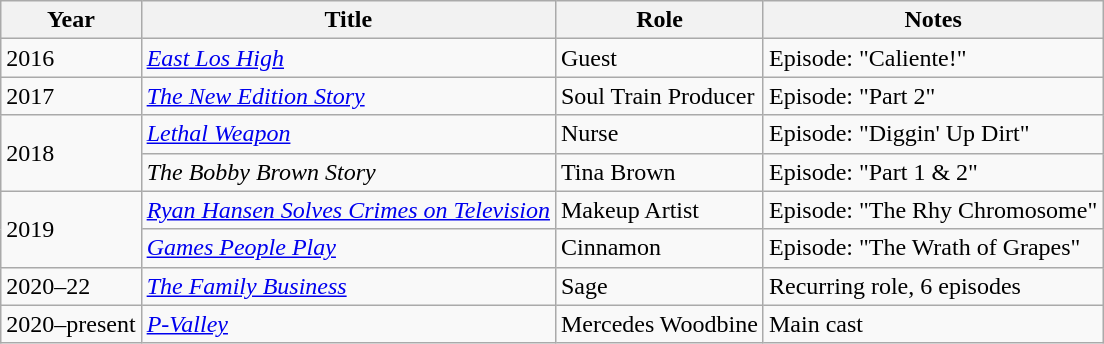<table class="wikitable sortable">
<tr>
<th>Year</th>
<th>Title</th>
<th>Role</th>
<th>Notes</th>
</tr>
<tr>
<td>2016</td>
<td><em><a href='#'>East Los High</a></em></td>
<td>Guest</td>
<td>Episode: "Caliente!"</td>
</tr>
<tr>
<td>2017</td>
<td><em><a href='#'>The New Edition Story</a></em></td>
<td>Soul Train Producer</td>
<td>Episode: "Part 2"</td>
</tr>
<tr>
<td rowspan="2">2018</td>
<td><em><a href='#'>Lethal Weapon</a></em></td>
<td>Nurse</td>
<td>Episode: "Diggin' Up Dirt"</td>
</tr>
<tr>
<td><em>The Bobby Brown Story</em></td>
<td>Tina Brown</td>
<td>Episode: "Part 1 & 2"</td>
</tr>
<tr>
<td rowspan="2">2019</td>
<td><em><a href='#'>Ryan Hansen Solves Crimes on Television</a></em></td>
<td>Makeup Artist</td>
<td>Episode: "The Rhy Chromosome"</td>
</tr>
<tr>
<td><em><a href='#'>Games People Play</a></em></td>
<td>Cinnamon</td>
<td>Episode: "The Wrath of Grapes"</td>
</tr>
<tr>
<td>2020–22</td>
<td><em><a href='#'>The Family Business</a></em></td>
<td>Sage</td>
<td>Recurring role, 6 episodes</td>
</tr>
<tr>
<td>2020–present</td>
<td><em><a href='#'>P-Valley</a></em></td>
<td>Mercedes Woodbine</td>
<td>Main cast</td>
</tr>
</table>
